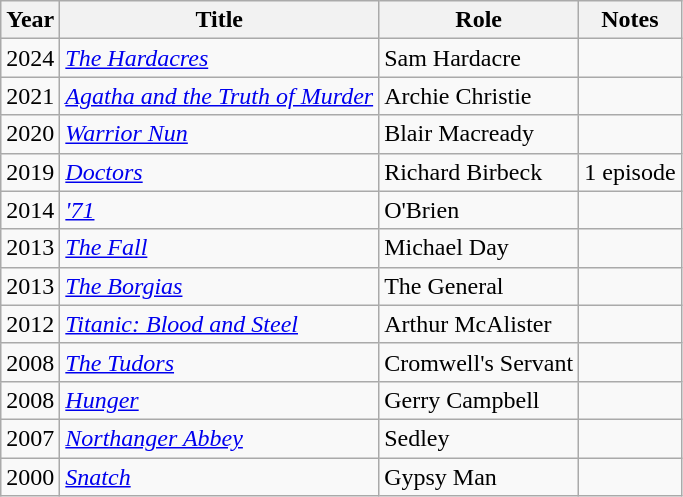<table class="wikitable sortable">
<tr>
<th>Year</th>
<th>Title</th>
<th>Role</th>
<th class="unsortable">Notes</th>
</tr>
<tr>
<td>2024</td>
<td><em><a href='#'>The Hardacres</a></em></td>
<td>Sam Hardacre</td>
<td></td>
</tr>
<tr>
<td>2021</td>
<td><em><a href='#'>Agatha and the Truth of Murder</a></em></td>
<td>Archie Christie</td>
<td></td>
</tr>
<tr>
<td>2020</td>
<td><em> <a href='#'>Warrior Nun</a> </em></td>
<td>Blair Macready</td>
<td></td>
</tr>
<tr>
<td>2019</td>
<td><em><a href='#'>Doctors</a></em></td>
<td>Richard Birbeck</td>
<td>1 episode</td>
</tr>
<tr>
<td>2014</td>
<td><em><a href='#'>'71</a></em></td>
<td>O'Brien</td>
<td></td>
</tr>
<tr>
<td>2013</td>
<td><em><a href='#'>The Fall</a></em></td>
<td>Michael Day</td>
<td></td>
</tr>
<tr>
<td>2013</td>
<td><em><a href='#'>The Borgias</a></em></td>
<td>The General</td>
<td></td>
</tr>
<tr>
<td>2012</td>
<td><em><a href='#'>Titanic: Blood and Steel</a></em></td>
<td>Arthur McAlister</td>
<td></td>
</tr>
<tr>
<td>2008</td>
<td><em><a href='#'>The Tudors</a></em></td>
<td>Cromwell's Servant</td>
<td></td>
</tr>
<tr>
<td>2008</td>
<td><em><a href='#'>Hunger</a></em></td>
<td>Gerry Campbell</td>
<td></td>
</tr>
<tr>
<td>2007</td>
<td><em><a href='#'>Northanger Abbey</a></em></td>
<td>Sedley</td>
<td></td>
</tr>
<tr>
<td>2000</td>
<td><em><a href='#'>Snatch</a></em></td>
<td>Gypsy Man</td>
<td></td>
</tr>
</table>
